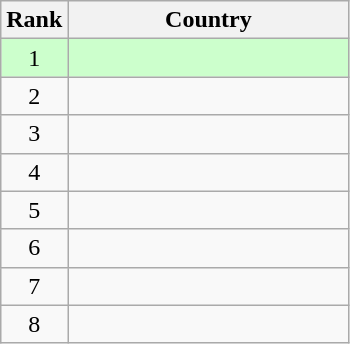<table class=wikitable style="text-align:center;">
<tr>
<th>Rank</th>
<th width=180>Country</th>
</tr>
<tr bgcolor=ccffcc>
<td>1</td>
<td align=left></td>
</tr>
<tr>
<td>2</td>
<td align=left></td>
</tr>
<tr>
<td>3</td>
<td align=left></td>
</tr>
<tr>
<td>4</td>
<td align=left></td>
</tr>
<tr>
<td>5</td>
<td align=left></td>
</tr>
<tr>
<td>6</td>
<td align=left></td>
</tr>
<tr>
<td>7</td>
<td align=left></td>
</tr>
<tr>
<td>8</td>
<td align=left></td>
</tr>
</table>
